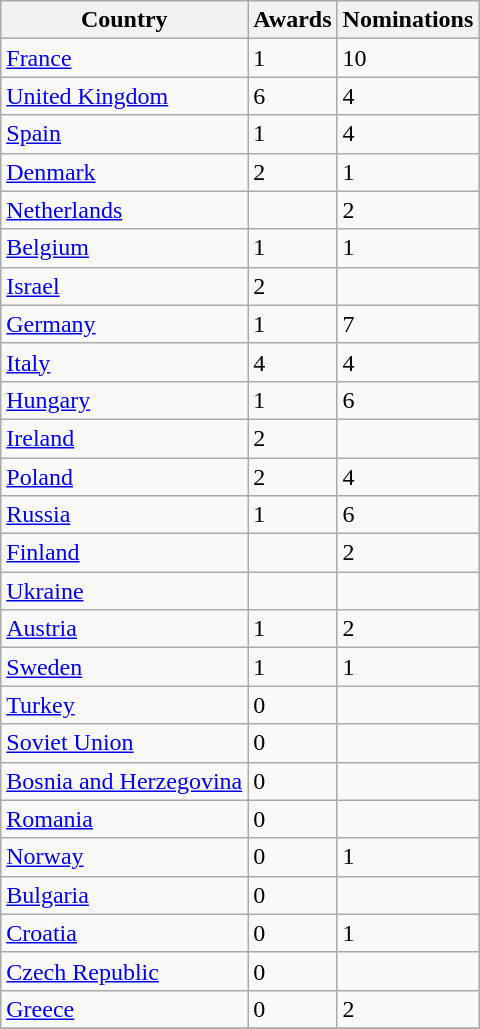<table class="wikitable sortable">
<tr>
<th>Country</th>
<th>Awards</th>
<th>Nominations</th>
</tr>
<tr>
<td><a href='#'>France</a></td>
<td>1</td>
<td>10</td>
</tr>
<tr>
<td><a href='#'>United Kingdom</a></td>
<td>6</td>
<td>4</td>
</tr>
<tr>
<td><a href='#'>Spain</a></td>
<td>1</td>
<td>4</td>
</tr>
<tr>
<td><a href='#'>Denmark</a></td>
<td>2</td>
<td>1</td>
</tr>
<tr>
<td><a href='#'>Netherlands</a></td>
<td></td>
<td>2</td>
</tr>
<tr>
<td><a href='#'>Belgium</a></td>
<td>1</td>
<td>1</td>
</tr>
<tr>
<td><a href='#'>Israel</a></td>
<td>2</td>
<td></td>
</tr>
<tr>
<td><a href='#'>Germany</a></td>
<td>1</td>
<td>7</td>
</tr>
<tr>
<td><a href='#'>Italy</a></td>
<td>4</td>
<td>4</td>
</tr>
<tr>
<td><a href='#'>Hungary</a></td>
<td>1</td>
<td>6</td>
</tr>
<tr>
<td><a href='#'>Ireland</a></td>
<td>2</td>
<td></td>
</tr>
<tr>
<td><a href='#'>Poland</a></td>
<td>2</td>
<td>4</td>
</tr>
<tr>
<td><a href='#'>Russia</a></td>
<td>1</td>
<td>6</td>
</tr>
<tr>
<td><a href='#'>Finland</a></td>
<td></td>
<td>2</td>
</tr>
<tr>
<td><a href='#'>Ukraine</a></td>
<td></td>
<td></td>
</tr>
<tr>
<td><a href='#'>Austria</a></td>
<td>1</td>
<td>2</td>
</tr>
<tr>
<td><a href='#'>Sweden</a></td>
<td>1</td>
<td>1</td>
</tr>
<tr>
<td><a href='#'>Turkey</a></td>
<td>0</td>
<td></td>
</tr>
<tr>
<td><a href='#'>Soviet Union</a></td>
<td>0</td>
<td></td>
</tr>
<tr>
<td><a href='#'>Bosnia and Herzegovina</a></td>
<td>0</td>
<td></td>
</tr>
<tr>
<td><a href='#'>Romania</a></td>
<td>0</td>
<td></td>
</tr>
<tr>
<td><a href='#'>Norway</a></td>
<td>0</td>
<td>1</td>
</tr>
<tr>
<td><a href='#'>Bulgaria</a></td>
<td>0</td>
<td></td>
</tr>
<tr>
<td><a href='#'>Croatia</a></td>
<td>0</td>
<td>1</td>
</tr>
<tr>
<td><a href='#'>Czech Republic</a></td>
<td>0</td>
<td></td>
</tr>
<tr>
<td><a href='#'>Greece</a></td>
<td>0</td>
<td>2</td>
</tr>
<tr>
</tr>
</table>
